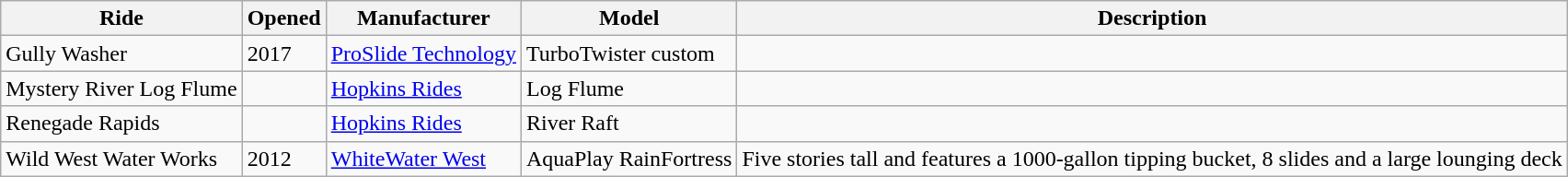<table class="wikitable">
<tr>
<th>Ride</th>
<th>Opened</th>
<th>Manufacturer</th>
<th>Model</th>
<th>Description</th>
</tr>
<tr>
<td>Gully Washer</td>
<td>2017</td>
<td><a href='#'>ProSlide Technology</a></td>
<td>TurboTwister custom</td>
<td></td>
</tr>
<tr>
<td>Mystery River Log Flume</td>
<td></td>
<td><a href='#'>Hopkins Rides</a></td>
<td>Log Flume</td>
<td></td>
</tr>
<tr>
<td>Renegade Rapids</td>
<td></td>
<td><a href='#'>Hopkins Rides</a></td>
<td>River Raft</td>
<td></td>
</tr>
<tr>
<td>Wild West Water Works</td>
<td>2012</td>
<td><a href='#'>WhiteWater West</a></td>
<td>AquaPlay RainFortress</td>
<td>Five stories tall and features a 1000-gallon tipping bucket, 8 slides and a large lounging deck</td>
</tr>
</table>
